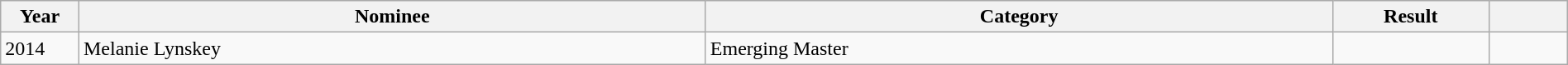<table class="wikitable" style="width:100%;">
<tr>
<th style="width:5%;">Year</th>
<th style="width:40%;">Nominee</th>
<th style="width:40%;">Category</th>
<th style="width:10%;">Result</th>
<th style="width:5%;"></th>
</tr>
<tr>
<td>2014</td>
<td>Melanie Lynskey</td>
<td>Emerging Master</td>
<td></td>
<td style="text-align:center;"></td>
</tr>
</table>
